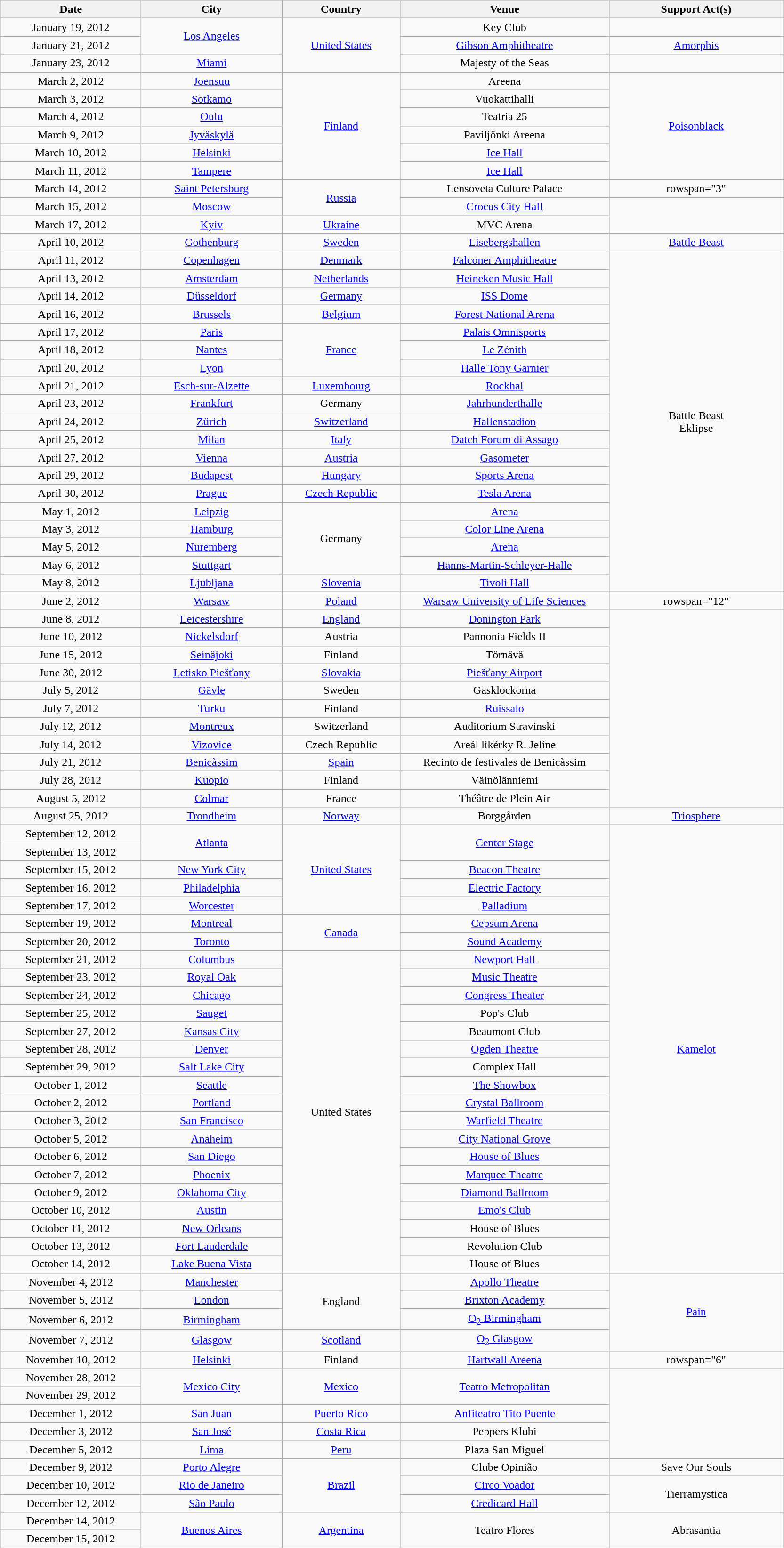<table class="wikitable plainrowheaders" style="text-align:center;">
<tr>
<th scope="col" style="width:12em;">Date</th>
<th scope="col" style="width:12em;">City</th>
<th scope="col" style="width:10em;">Country</th>
<th scope="col" style="width:18em;">Venue</th>
<th scope="col" style="width:15em;">Support Act(s)</th>
</tr>
<tr>
<td>January 19, 2012</td>
<td rowspan="2"><a href='#'>Los Angeles</a></td>
<td rowspan="3"><a href='#'>United States</a></td>
<td>Key Club</td>
<td></td>
</tr>
<tr>
<td>January 21, 2012</td>
<td><a href='#'>Gibson Amphitheatre</a></td>
<td><a href='#'>Amorphis</a></td>
</tr>
<tr>
<td>January 23, 2012</td>
<td><a href='#'>Miami</a></td>
<td>Majesty of the Seas</td>
<td></td>
</tr>
<tr>
<td>March 2, 2012</td>
<td><a href='#'>Joensuu</a></td>
<td rowspan="6"><a href='#'>Finland</a></td>
<td>Areena</td>
<td rowspan="6"><a href='#'>Poisonblack</a></td>
</tr>
<tr>
<td>March 3, 2012</td>
<td><a href='#'>Sotkamo</a></td>
<td>Vuokattihalli</td>
</tr>
<tr>
<td>March 4, 2012</td>
<td><a href='#'>Oulu</a></td>
<td>Teatria 25</td>
</tr>
<tr>
<td>March 9, 2012</td>
<td><a href='#'>Jyväskylä</a></td>
<td>Paviljönki Areena</td>
</tr>
<tr>
<td>March 10, 2012</td>
<td><a href='#'>Helsinki</a></td>
<td><a href='#'>Ice Hall</a></td>
</tr>
<tr>
<td>March 11, 2012</td>
<td><a href='#'>Tampere</a></td>
<td><a href='#'>Ice Hall</a></td>
</tr>
<tr>
<td>March 14, 2012</td>
<td><a href='#'>Saint Petersburg</a></td>
<td rowspan="2"><a href='#'>Russia</a></td>
<td>Lensoveta Culture Palace</td>
<td>rowspan="3" </td>
</tr>
<tr>
<td>March 15, 2012</td>
<td><a href='#'>Moscow</a></td>
<td><a href='#'>Crocus City Hall</a></td>
</tr>
<tr>
<td>March 17, 2012</td>
<td><a href='#'>Kyiv</a></td>
<td><a href='#'>Ukraine</a></td>
<td>MVC Arena</td>
</tr>
<tr>
<td>April 10, 2012</td>
<td><a href='#'>Gothenburg</a></td>
<td><a href='#'>Sweden</a></td>
<td><a href='#'>Lisebergshallen</a></td>
<td><a href='#'>Battle Beast</a></td>
</tr>
<tr>
<td>April 11, 2012</td>
<td><a href='#'>Copenhagen</a></td>
<td><a href='#'>Denmark</a></td>
<td><a href='#'>Falconer Amphitheatre</a></td>
<td rowspan="19">Battle Beast<br>Eklipse</td>
</tr>
<tr>
<td>April 13, 2012</td>
<td><a href='#'>Amsterdam</a></td>
<td><a href='#'>Netherlands</a></td>
<td><a href='#'>Heineken Music Hall</a></td>
</tr>
<tr>
<td>April 14, 2012</td>
<td><a href='#'>Düsseldorf</a></td>
<td><a href='#'>Germany</a></td>
<td><a href='#'>ISS Dome</a></td>
</tr>
<tr>
<td>April 16, 2012</td>
<td><a href='#'>Brussels</a></td>
<td><a href='#'>Belgium</a></td>
<td><a href='#'>Forest National Arena</a></td>
</tr>
<tr>
<td>April 17, 2012</td>
<td><a href='#'>Paris</a></td>
<td rowspan="3"><a href='#'>France</a></td>
<td><a href='#'>Palais Omnisports</a></td>
</tr>
<tr>
<td>April 18, 2012</td>
<td><a href='#'>Nantes</a></td>
<td><a href='#'>Le Zénith</a></td>
</tr>
<tr>
<td>April 20, 2012</td>
<td><a href='#'>Lyon</a></td>
<td><a href='#'>Halle Tony Garnier</a></td>
</tr>
<tr>
<td>April 21, 2012</td>
<td><a href='#'>Esch-sur-Alzette</a></td>
<td><a href='#'>Luxembourg</a></td>
<td><a href='#'>Rockhal</a></td>
</tr>
<tr>
<td>April 23, 2012</td>
<td><a href='#'>Frankfurt</a></td>
<td>Germany</td>
<td><a href='#'>Jahrhunderthalle</a></td>
</tr>
<tr>
<td>April 24, 2012</td>
<td><a href='#'>Zürich</a></td>
<td><a href='#'>Switzerland</a></td>
<td><a href='#'>Hallenstadion</a></td>
</tr>
<tr>
<td>April 25, 2012</td>
<td><a href='#'>Milan</a></td>
<td><a href='#'>Italy</a></td>
<td><a href='#'>Datch Forum di Assago</a></td>
</tr>
<tr>
<td>April 27, 2012</td>
<td><a href='#'>Vienna</a></td>
<td><a href='#'>Austria</a></td>
<td><a href='#'>Gasometer</a></td>
</tr>
<tr>
<td>April 29, 2012</td>
<td><a href='#'>Budapest</a></td>
<td><a href='#'>Hungary</a></td>
<td><a href='#'>Sports Arena</a></td>
</tr>
<tr>
<td>April 30, 2012</td>
<td><a href='#'>Prague</a></td>
<td><a href='#'>Czech Republic</a></td>
<td><a href='#'>Tesla Arena</a></td>
</tr>
<tr>
<td>May 1, 2012</td>
<td><a href='#'>Leipzig</a></td>
<td rowspan="4">Germany</td>
<td><a href='#'>Arena</a></td>
</tr>
<tr>
<td>May 3, 2012</td>
<td><a href='#'>Hamburg</a></td>
<td><a href='#'>Color Line Arena</a></td>
</tr>
<tr>
<td>May 5, 2012</td>
<td><a href='#'>Nuremberg</a></td>
<td><a href='#'>Arena</a></td>
</tr>
<tr>
<td>May 6, 2012</td>
<td><a href='#'>Stuttgart</a></td>
<td><a href='#'>Hanns-Martin-Schleyer-Halle</a></td>
</tr>
<tr>
<td>May 8, 2012</td>
<td><a href='#'>Ljubljana</a></td>
<td><a href='#'>Slovenia</a></td>
<td><a href='#'>Tivoli Hall</a></td>
</tr>
<tr>
<td>June 2, 2012</td>
<td><a href='#'>Warsaw</a></td>
<td><a href='#'>Poland</a></td>
<td><a href='#'>Warsaw University of Life Sciences</a></td>
<td>rowspan="12" </td>
</tr>
<tr>
<td>June 8, 2012</td>
<td><a href='#'>Leicestershire</a></td>
<td><a href='#'>England</a></td>
<td><a href='#'>Donington Park</a></td>
</tr>
<tr>
<td>June 10, 2012</td>
<td><a href='#'>Nickelsdorf</a></td>
<td>Austria</td>
<td>Pannonia Fields II</td>
</tr>
<tr>
<td>June 15, 2012</td>
<td><a href='#'>Seinäjoki</a></td>
<td>Finland</td>
<td>Törnävä</td>
</tr>
<tr>
<td>June 30, 2012</td>
<td><a href='#'>Letisko Piešťany</a></td>
<td><a href='#'>Slovakia</a></td>
<td><a href='#'>Piešťany Airport</a></td>
</tr>
<tr>
<td>July 5, 2012</td>
<td><a href='#'>Gävle</a></td>
<td>Sweden</td>
<td>Gasklockorna</td>
</tr>
<tr>
<td>July 7, 2012</td>
<td><a href='#'>Turku</a></td>
<td>Finland</td>
<td><a href='#'>Ruissalo</a></td>
</tr>
<tr>
<td>July 12, 2012</td>
<td><a href='#'>Montreux</a></td>
<td>Switzerland</td>
<td>Auditorium Stravinski</td>
</tr>
<tr>
<td>July 14, 2012</td>
<td><a href='#'>Vizovice</a></td>
<td>Czech Republic</td>
<td>Areál likérky R. Jelíne</td>
</tr>
<tr>
<td>July 21, 2012</td>
<td><a href='#'>Benicàssim</a></td>
<td><a href='#'>Spain</a></td>
<td>Recinto de festivales de Benicàssim</td>
</tr>
<tr>
<td>July 28, 2012</td>
<td><a href='#'>Kuopio</a></td>
<td>Finland</td>
<td>Väinölänniemi</td>
</tr>
<tr>
<td>August 5, 2012</td>
<td><a href='#'>Colmar</a></td>
<td>France</td>
<td>Théâtre de Plein Air</td>
</tr>
<tr>
<td>August 25, 2012</td>
<td><a href='#'>Trondheim</a></td>
<td><a href='#'>Norway</a></td>
<td>Borggården</td>
<td><a href='#'>Triosphere</a></td>
</tr>
<tr>
<td>September 12, 2012</td>
<td rowspan="2"><a href='#'>Atlanta</a></td>
<td rowspan="5"><a href='#'>United States</a></td>
<td rowspan="2"><a href='#'>Center Stage</a></td>
<td rowspan="25"><a href='#'>Kamelot</a></td>
</tr>
<tr>
<td>September 13, 2012</td>
</tr>
<tr>
<td>September 15, 2012</td>
<td><a href='#'>New York City</a></td>
<td><a href='#'>Beacon Theatre</a></td>
</tr>
<tr>
<td>September 16, 2012</td>
<td><a href='#'>Philadelphia</a></td>
<td><a href='#'>Electric Factory</a></td>
</tr>
<tr>
<td>September 17, 2012</td>
<td><a href='#'>Worcester</a></td>
<td><a href='#'>Palladium</a></td>
</tr>
<tr>
<td>September 19, 2012</td>
<td><a href='#'>Montreal</a></td>
<td rowspan="2"><a href='#'>Canada</a></td>
<td><a href='#'>Cepsum Arena</a></td>
</tr>
<tr>
<td>September 20, 2012</td>
<td><a href='#'>Toronto</a></td>
<td><a href='#'>Sound Academy</a></td>
</tr>
<tr>
<td>September 21, 2012</td>
<td><a href='#'>Columbus</a></td>
<td rowspan="18">United States</td>
<td><a href='#'>Newport Hall</a></td>
</tr>
<tr>
<td>September 23, 2012</td>
<td><a href='#'>Royal Oak</a></td>
<td><a href='#'>Music Theatre</a></td>
</tr>
<tr>
<td>September 24, 2012</td>
<td><a href='#'>Chicago</a></td>
<td><a href='#'>Congress Theater</a></td>
</tr>
<tr>
<td>September 25, 2012</td>
<td><a href='#'>Sauget</a></td>
<td>Pop's Club</td>
</tr>
<tr>
<td>September 27, 2012</td>
<td><a href='#'>Kansas City</a></td>
<td>Beaumont Club</td>
</tr>
<tr>
<td>September 28, 2012</td>
<td><a href='#'>Denver</a></td>
<td><a href='#'>Ogden Theatre</a></td>
</tr>
<tr>
<td>September 29, 2012</td>
<td><a href='#'>Salt Lake City</a></td>
<td>Complex Hall</td>
</tr>
<tr>
<td>October 1, 2012</td>
<td><a href='#'>Seattle</a></td>
<td><a href='#'>The Showbox</a></td>
</tr>
<tr>
<td>October 2, 2012</td>
<td><a href='#'>Portland</a></td>
<td><a href='#'>Crystal Ballroom</a></td>
</tr>
<tr>
<td>October 3, 2012</td>
<td><a href='#'>San Francisco</a></td>
<td><a href='#'>Warfield Theatre</a></td>
</tr>
<tr>
<td>October 5, 2012</td>
<td><a href='#'>Anaheim</a></td>
<td><a href='#'>City National Grove</a></td>
</tr>
<tr>
<td>October 6, 2012</td>
<td><a href='#'>San Diego</a></td>
<td><a href='#'>House of Blues</a></td>
</tr>
<tr>
<td>October 7, 2012</td>
<td><a href='#'>Phoenix</a></td>
<td><a href='#'>Marquee Theatre</a></td>
</tr>
<tr>
<td>October 9, 2012</td>
<td><a href='#'>Oklahoma City</a></td>
<td><a href='#'>Diamond Ballroom</a></td>
</tr>
<tr>
<td>October 10, 2012</td>
<td><a href='#'>Austin</a></td>
<td><a href='#'>Emo's Club</a></td>
</tr>
<tr>
<td>October 11, 2012</td>
<td><a href='#'>New Orleans</a></td>
<td>House of Blues</td>
</tr>
<tr>
<td>October 13, 2012</td>
<td><a href='#'>Fort Lauderdale</a></td>
<td>Revolution Club</td>
</tr>
<tr>
<td>October 14, 2012</td>
<td><a href='#'>Lake Buena Vista</a></td>
<td>House of Blues</td>
</tr>
<tr>
<td>November 4, 2012</td>
<td><a href='#'>Manchester</a></td>
<td rowspan="3">England</td>
<td><a href='#'>Apollo Theatre</a></td>
<td rowspan="4"><a href='#'>Pain</a></td>
</tr>
<tr>
<td>November 5, 2012</td>
<td><a href='#'>London</a></td>
<td><a href='#'>Brixton Academy</a></td>
</tr>
<tr>
<td>November 6, 2012</td>
<td><a href='#'>Birmingham</a></td>
<td><a href='#'>O<sub>2</sub> Birmingham</a></td>
</tr>
<tr>
<td>November 7, 2012</td>
<td><a href='#'>Glasgow</a></td>
<td><a href='#'>Scotland</a></td>
<td><a href='#'>O<sub>2</sub> Glasgow</a></td>
</tr>
<tr>
<td>November 10, 2012</td>
<td><a href='#'>Helsinki</a></td>
<td>Finland</td>
<td><a href='#'>Hartwall Areena</a></td>
<td>rowspan="6" </td>
</tr>
<tr>
<td>November 28, 2012</td>
<td rowspan="2"><a href='#'>Mexico City</a></td>
<td rowspan="2"><a href='#'>Mexico</a></td>
<td rowspan="2"><a href='#'>Teatro Metropolitan</a></td>
</tr>
<tr>
<td>November 29, 2012</td>
</tr>
<tr>
<td>December 1, 2012</td>
<td><a href='#'>San Juan</a></td>
<td><a href='#'>Puerto Rico</a></td>
<td><a href='#'>Anfiteatro Tito Puente</a></td>
</tr>
<tr>
<td>December 3, 2012</td>
<td><a href='#'>San José</a></td>
<td><a href='#'>Costa Rica</a></td>
<td>Peppers Klubi</td>
</tr>
<tr>
<td>December 5, 2012</td>
<td><a href='#'>Lima</a></td>
<td><a href='#'>Peru</a></td>
<td>Plaza San Miguel</td>
</tr>
<tr>
<td>December 9, 2012</td>
<td><a href='#'>Porto Alegre</a></td>
<td rowspan="3"><a href='#'>Brazil</a></td>
<td>Clube Opinião</td>
<td>Save Our Souls</td>
</tr>
<tr>
<td>December 10, 2012</td>
<td><a href='#'>Rio de Janeiro</a></td>
<td><a href='#'>Circo Voador</a></td>
<td rowspan="2">Tierramystica</td>
</tr>
<tr>
<td>December 12, 2012</td>
<td><a href='#'>São Paulo</a></td>
<td><a href='#'>Credicard Hall</a></td>
</tr>
<tr>
<td>December 14, 2012</td>
<td rowspan="2"><a href='#'>Buenos Aires</a></td>
<td rowspan="2"><a href='#'>Argentina</a></td>
<td rowspan="2">Teatro Flores</td>
<td rowspan="2">Abrasantia</td>
</tr>
<tr>
<td>December 15, 2012</td>
</tr>
</table>
